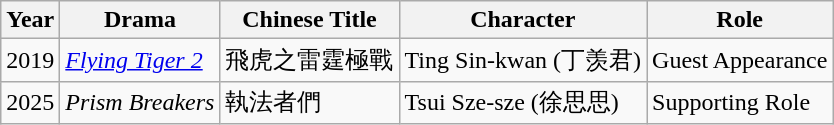<table class="wikitable">
<tr>
<th>Year</th>
<th>Drama</th>
<th>Chinese Title</th>
<th>Character</th>
<th>Role</th>
</tr>
<tr>
<td>2019</td>
<td><em><a href='#'>Flying Tiger 2</a></em></td>
<td>飛虎之雷霆極戰</td>
<td>Ting Sin-kwan (丁羡君)</td>
<td>Guest Appearance</td>
</tr>
<tr>
<td>2025</td>
<td><em>Prism Breakers</em></td>
<td>執法者們</td>
<td>Tsui Sze-sze (徐思思)</td>
<td>Supporting Role</td>
</tr>
</table>
